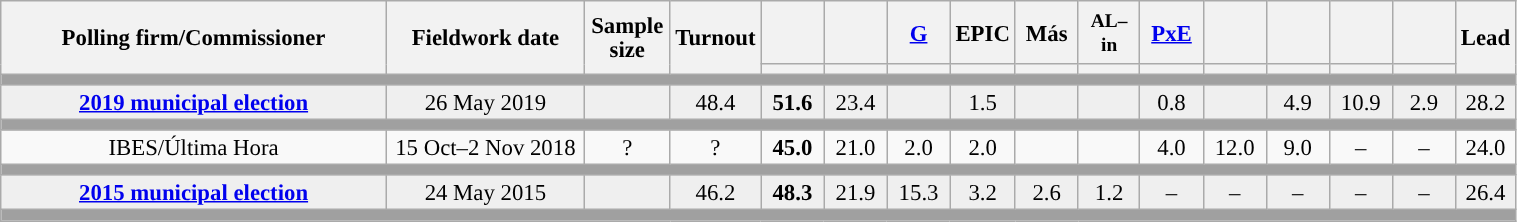<table class="wikitable collapsible collapsed" style="text-align:center; font-size:95%; line-height:16px;">
<tr style="height:42px;">
<th style="width:250px;" rowspan="2">Polling firm/Commissioner</th>
<th style="width:125px;" rowspan="2">Fieldwork date</th>
<th style="width:50px;" rowspan="2">Sample size</th>
<th style="width:45px;" rowspan="2">Turnout</th>
<th style="width:35px;"></th>
<th style="width:35px;"></th>
<th style="width:35px;"><a href='#'>G</a></th>
<th style="width:35px;">EPIC</th>
<th style="width:35px;">Más</th>
<th style="width:35px; font-size:85%">AL–in</th>
<th style="width:35px;"><a href='#'>PxE</a></th>
<th style="width:35px;"></th>
<th style="width:35px;"></th>
<th style="width:35px;"></th>
<th style="width:35px;"></th>
<th style="width:30px;" rowspan="2">Lead</th>
</tr>
<tr>
<th style="color:inherit;background:"></th>
<th style="color:inherit;background:"></th>
<th style="color:inherit;background:"></th>
<th style="color:inherit;background:"></th>
<th style="color:inherit;background:"></th>
<th style="color:inherit;background:"></th>
<th style="color:inherit;background:"></th>
<th style="color:inherit;background:"></th>
<th style="color:inherit;background:"></th>
<th style="color:inherit;background:"></th>
<th style="color:inherit;background:"></th>
</tr>
<tr>
<td colspan="16" style="background:#A0A0A0"></td>
</tr>
<tr style="background:#EFEFEF;">
<td><strong><a href='#'>2019 municipal election</a></strong></td>
<td>26 May 2019</td>
<td></td>
<td>48.4</td>
<td><strong>51.6</strong><br></td>
<td>23.4<br></td>
<td></td>
<td>1.5<br></td>
<td></td>
<td></td>
<td>0.8<br></td>
<td></td>
<td>4.9<br></td>
<td>10.9<br></td>
<td>2.9<br></td>
<td style="background:">28.2</td>
</tr>
<tr>
<td colspan="16" style="background:#A0A0A0"></td>
</tr>
<tr>
<td>IBES/Última Hora</td>
<td>15 Oct–2 Nov 2018</td>
<td>?</td>
<td>?</td>
<td><strong>45.0</strong><br></td>
<td>21.0<br></td>
<td>2.0<br></td>
<td>2.0<br></td>
<td></td>
<td></td>
<td>4.0<br></td>
<td>12.0<br></td>
<td>9.0<br></td>
<td>–</td>
<td>–</td>
<td style="background:">24.0</td>
</tr>
<tr>
<td colspan="16" style="background:#A0A0A0"></td>
</tr>
<tr style="background:#EFEFEF;">
<td><strong><a href='#'>2015 municipal election</a></strong></td>
<td>24 May 2015</td>
<td></td>
<td>46.2</td>
<td><strong>48.3</strong><br></td>
<td>21.9<br></td>
<td>15.3<br></td>
<td>3.2<br></td>
<td>2.6<br></td>
<td>1.2<br></td>
<td>–</td>
<td>–</td>
<td>–</td>
<td>–</td>
<td>–</td>
<td style="background:">26.4</td>
</tr>
<tr>
<td colspan="16" style="background:#A0A0A0"></td>
</tr>
</table>
